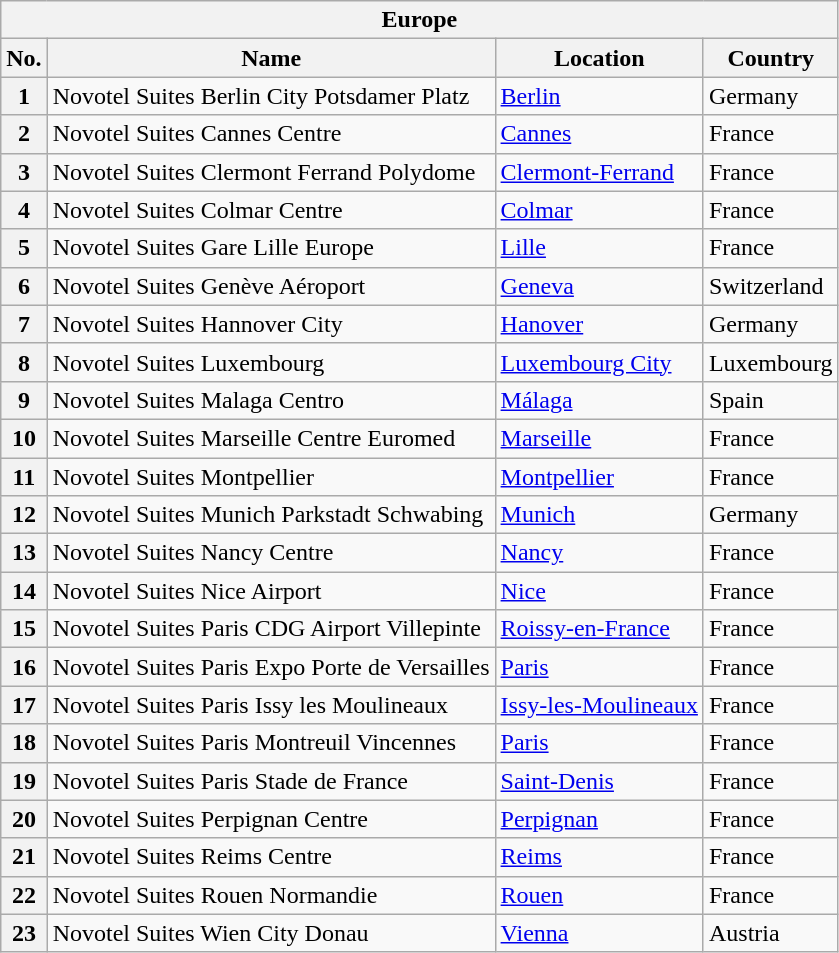<table class="wikitable sortable">
<tr>
<th colspan="5">Europe</th>
</tr>
<tr>
<th>No.</th>
<th>Name</th>
<th>Location</th>
<th>Country</th>
</tr>
<tr>
<th>1</th>
<td>Novotel Suites Berlin City Potsdamer Platz</td>
<td><a href='#'>Berlin</a></td>
<td>Germany</td>
</tr>
<tr>
<th>2</th>
<td>Novotel Suites Cannes Centre</td>
<td><a href='#'>Cannes</a></td>
<td>France</td>
</tr>
<tr>
<th>3</th>
<td>Novotel Suites Clermont Ferrand Polydome</td>
<td><a href='#'>Clermont-Ferrand</a></td>
<td>France</td>
</tr>
<tr>
<th>4</th>
<td>Novotel Suites Colmar Centre</td>
<td><a href='#'>Colmar</a></td>
<td>France</td>
</tr>
<tr>
<th>5</th>
<td>Novotel Suites Gare Lille Europe</td>
<td><a href='#'>Lille</a></td>
<td>France</td>
</tr>
<tr>
<th>6</th>
<td>Novotel Suites Genève Aéroport</td>
<td><a href='#'>Geneva</a></td>
<td>Switzerland</td>
</tr>
<tr>
<th>7</th>
<td>Novotel Suites Hannover City</td>
<td><a href='#'>Hanover</a></td>
<td>Germany</td>
</tr>
<tr>
<th>8</th>
<td>Novotel Suites Luxembourg</td>
<td><a href='#'>Luxembourg City</a></td>
<td>Luxembourg</td>
</tr>
<tr>
<th>9</th>
<td>Novotel Suites Malaga Centro</td>
<td><a href='#'>Málaga</a></td>
<td>Spain</td>
</tr>
<tr>
<th>10</th>
<td>Novotel Suites Marseille Centre Euromed</td>
<td><a href='#'>Marseille</a></td>
<td>France</td>
</tr>
<tr>
<th>11</th>
<td>Novotel Suites Montpellier</td>
<td><a href='#'>Montpellier</a></td>
<td>France</td>
</tr>
<tr>
<th>12</th>
<td>Novotel Suites Munich Parkstadt Schwabing</td>
<td><a href='#'>Munich</a></td>
<td>Germany</td>
</tr>
<tr>
<th>13</th>
<td>Novotel Suites Nancy Centre</td>
<td><a href='#'>Nancy</a></td>
<td>France</td>
</tr>
<tr>
<th>14</th>
<td>Novotel Suites Nice Airport</td>
<td><a href='#'>Nice</a></td>
<td>France</td>
</tr>
<tr>
<th>15</th>
<td>Novotel Suites Paris CDG Airport Villepinte</td>
<td><a href='#'>Roissy-en-France</a></td>
<td>France</td>
</tr>
<tr>
<th>16</th>
<td>Novotel Suites Paris Expo Porte de Versailles</td>
<td><a href='#'>Paris</a></td>
<td>France</td>
</tr>
<tr>
<th>17</th>
<td>Novotel Suites Paris Issy les Moulineaux</td>
<td><a href='#'>Issy-les-Moulineaux</a></td>
<td>France</td>
</tr>
<tr>
<th>18</th>
<td>Novotel Suites Paris Montreuil Vincennes</td>
<td><a href='#'>Paris</a></td>
<td>France</td>
</tr>
<tr>
<th>19</th>
<td>Novotel Suites Paris Stade de France</td>
<td><a href='#'>Saint-Denis</a></td>
<td>France</td>
</tr>
<tr>
<th>20</th>
<td>Novotel Suites Perpignan Centre</td>
<td><a href='#'>Perpignan</a></td>
<td>France</td>
</tr>
<tr>
<th>21</th>
<td>Novotel Suites Reims Centre</td>
<td><a href='#'>Reims</a></td>
<td>France</td>
</tr>
<tr>
<th>22</th>
<td>Novotel Suites Rouen Normandie</td>
<td><a href='#'>Rouen</a></td>
<td>France</td>
</tr>
<tr>
<th>23</th>
<td>Novotel Suites Wien City Donau</td>
<td><a href='#'>Vienna</a></td>
<td>Austria</td>
</tr>
</table>
